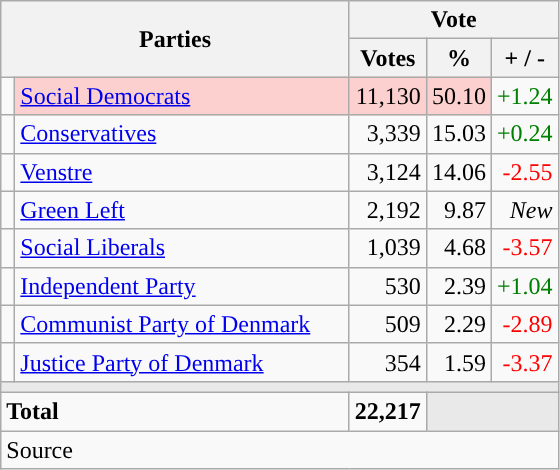<table class="wikitable" style="text-align:right;">
<tr>
<th style="text-align:centre;" rowspan="2" colspan="2" width="225">Parties</th>
<th colspan="3">Vote</th>
</tr>
<tr>
<th width="15">Votes</th>
<th width="15">%</th>
<th width="15">+ / -</th>
</tr>
<tr>
<td width="2" style="color:inherit;background:"></td>
<td bgcolor=#fbd0ce  align="left"><a href='#'>Social Democrats</a></td>
<td bgcolor=#fbd0ce>11,130</td>
<td bgcolor=#fbd0ce>50.10</td>
<td style=color:green;>+1.24</td>
</tr>
<tr>
<td width="2" style="color:inherit;background:"></td>
<td align="left"><a href='#'>Conservatives</a></td>
<td>3,339</td>
<td>15.03</td>
<td style=color:green;>+0.24</td>
</tr>
<tr>
<td width="2" style="color:inherit;background:"></td>
<td align="left"><a href='#'>Venstre</a></td>
<td>3,124</td>
<td>14.06</td>
<td style=color:red;>-2.55</td>
</tr>
<tr>
<td width="2" style="color:inherit;background:"></td>
<td align="left"><a href='#'>Green Left</a></td>
<td>2,192</td>
<td>9.87</td>
<td><em>New</em></td>
</tr>
<tr>
<td width="2" style="color:inherit;background:"></td>
<td align="left"><a href='#'>Social Liberals</a></td>
<td>1,039</td>
<td>4.68</td>
<td style=color:red;>-3.57</td>
</tr>
<tr>
<td width="2" style="color:inherit;background:"></td>
<td align="left"><a href='#'>Independent Party</a></td>
<td>530</td>
<td>2.39</td>
<td style=color:green;>+1.04</td>
</tr>
<tr>
<td width="2" style="color:inherit;background:"></td>
<td align="left"><a href='#'>Communist Party of Denmark</a></td>
<td>509</td>
<td>2.29</td>
<td style=color:red;>-2.89</td>
</tr>
<tr>
<td width="2" style="color:inherit;background:"></td>
<td align="left"><a href='#'>Justice Party of Denmark</a></td>
<td>354</td>
<td>1.59</td>
<td style=color:red;>-3.37</td>
</tr>
<tr>
<td colspan="7" bgcolor="#E9E9E9"></td>
</tr>
<tr>
<td align="left" colspan="2"><strong>Total</strong></td>
<td><strong>22,217</strong></td>
<td bgcolor="#E9E9E9" colspan="2"></td>
</tr>
<tr>
<td align="left" colspan="6">Source</td>
</tr>
</table>
